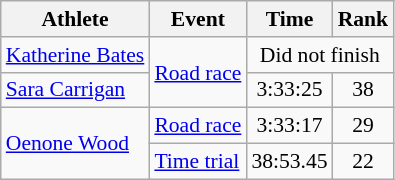<table class=wikitable style="font-size:90%">
<tr>
<th>Athlete</th>
<th>Event</th>
<th>Time</th>
<th>Rank</th>
</tr>
<tr align=center>
<td align=left><a href='#'>Katherine Bates</a></td>
<td align=left rowspan=2><a href='#'>Road race</a></td>
<td colspan=2>Did not finish</td>
</tr>
<tr align=center>
<td align=left><a href='#'>Sara Carrigan</a></td>
<td>3:33:25</td>
<td>38</td>
</tr>
<tr align=center>
<td align=left rowspan=2><a href='#'>Oenone Wood</a></td>
<td align=left><a href='#'>Road race</a></td>
<td>3:33:17</td>
<td>29</td>
</tr>
<tr align=center>
<td align=left><a href='#'>Time trial</a></td>
<td>38:53.45</td>
<td>22</td>
</tr>
</table>
